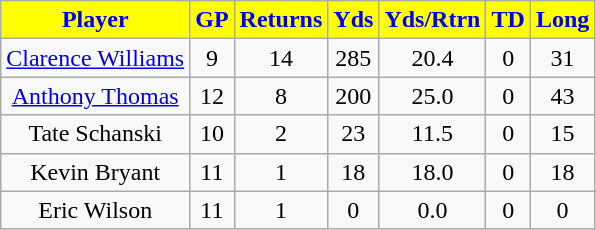<table class="wikitable" style="text-align:center;">
<tr>
<th style="background:yellow; color:blue;">Player</th>
<th style="background:yellow; color:blue;">GP</th>
<th style="background:yellow; color:blue;">Returns</th>
<th style="background:yellow; color:blue;">Yds</th>
<th style="background:yellow; color:blue;">Yds/Rtrn</th>
<th style="background:yellow; color:blue;">TD</th>
<th style="background:yellow; color:blue;">Long</th>
</tr>
<tr>
<td><a href='#'>Clarence Williams</a></td>
<td>9</td>
<td>14</td>
<td>285</td>
<td>20.4</td>
<td>0</td>
<td>31</td>
</tr>
<tr>
<td><a href='#'>Anthony Thomas</a></td>
<td>12</td>
<td>8</td>
<td>200</td>
<td>25.0</td>
<td>0</td>
<td>43</td>
</tr>
<tr>
<td>Tate Schanski</td>
<td>10</td>
<td>2</td>
<td>23</td>
<td>11.5</td>
<td>0</td>
<td>15</td>
</tr>
<tr>
<td>Kevin Bryant</td>
<td>11</td>
<td>1</td>
<td>18</td>
<td>18.0</td>
<td>0</td>
<td>18</td>
</tr>
<tr>
<td>Eric Wilson</td>
<td>11</td>
<td>1</td>
<td>0</td>
<td>0.0</td>
<td>0</td>
<td>0</td>
</tr>
</table>
